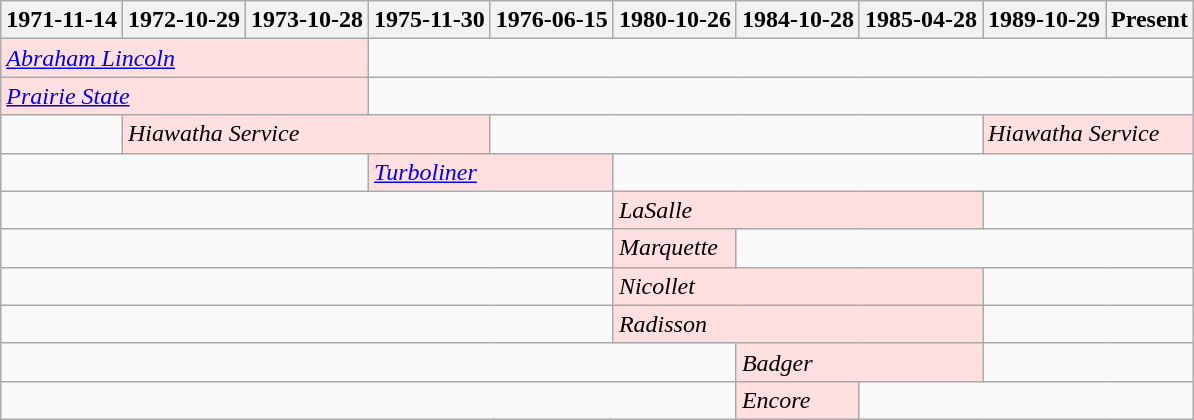<table class="wikitable">
<tr>
<th>1971-11-14</th>
<th>1972-10-29</th>
<th>1973-10-28</th>
<th>1975-11-30</th>
<th>1976-06-15</th>
<th>1980-10-26</th>
<th>1984-10-28</th>
<th>1985-04-28</th>
<th>1989-10-29</th>
<th>Present</th>
</tr>
<tr>
<td colspan="3" style="background:#ffdfdf;"><em><a href='#'>Abraham Lincoln</a></em></td>
<td colspan=7> </td>
</tr>
<tr>
<td colspan="3" style="background:#ffdfdf;"><em><a href='#'>Prairie State</a></em></td>
<td colspan=7> </td>
</tr>
<tr>
<td> </td>
<td colspan="3" style="background:#ffdfdf;"><em>Hiawatha Service</em></td>
<td colspan=4> </td>
<td colspan="2" style="background:#ffdfdf;"><em>Hiawatha Service</em></td>
</tr>
<tr>
<td colspan=3> </td>
<td colspan="2" style="background:#ffdfdf;"><em><a href='#'>Turboliner</a></em></td>
<td colspan=5> </td>
</tr>
<tr>
<td colspan=5> </td>
<td colspan="3" style="background:#ffdfdf;"><em>LaSalle</em></td>
<td colspan=2> </td>
</tr>
<tr>
<td colspan=5> </td>
<td bgcolor=ffdfdf><em>Marquette</em></td>
<td colspan=4> </td>
</tr>
<tr>
<td colspan=5> </td>
<td colspan="3" style="background:#ffdfdf;"><em>Nicollet</em></td>
<td colspan=2> </td>
</tr>
<tr>
<td colspan=5> </td>
<td colspan="3" style="background:#ffdfdf;"><em>Radisson</em></td>
<td colspan=2> </td>
</tr>
<tr>
<td colspan=6> </td>
<td colspan="2" style="background:#ffdfdf;"><em>Badger</em></td>
<td colspan=2> </td>
</tr>
<tr>
<td colspan=6> </td>
<td bgcolor=ffdfdf><em>Encore</em></td>
<td colspan=3> </td>
</tr>
</table>
